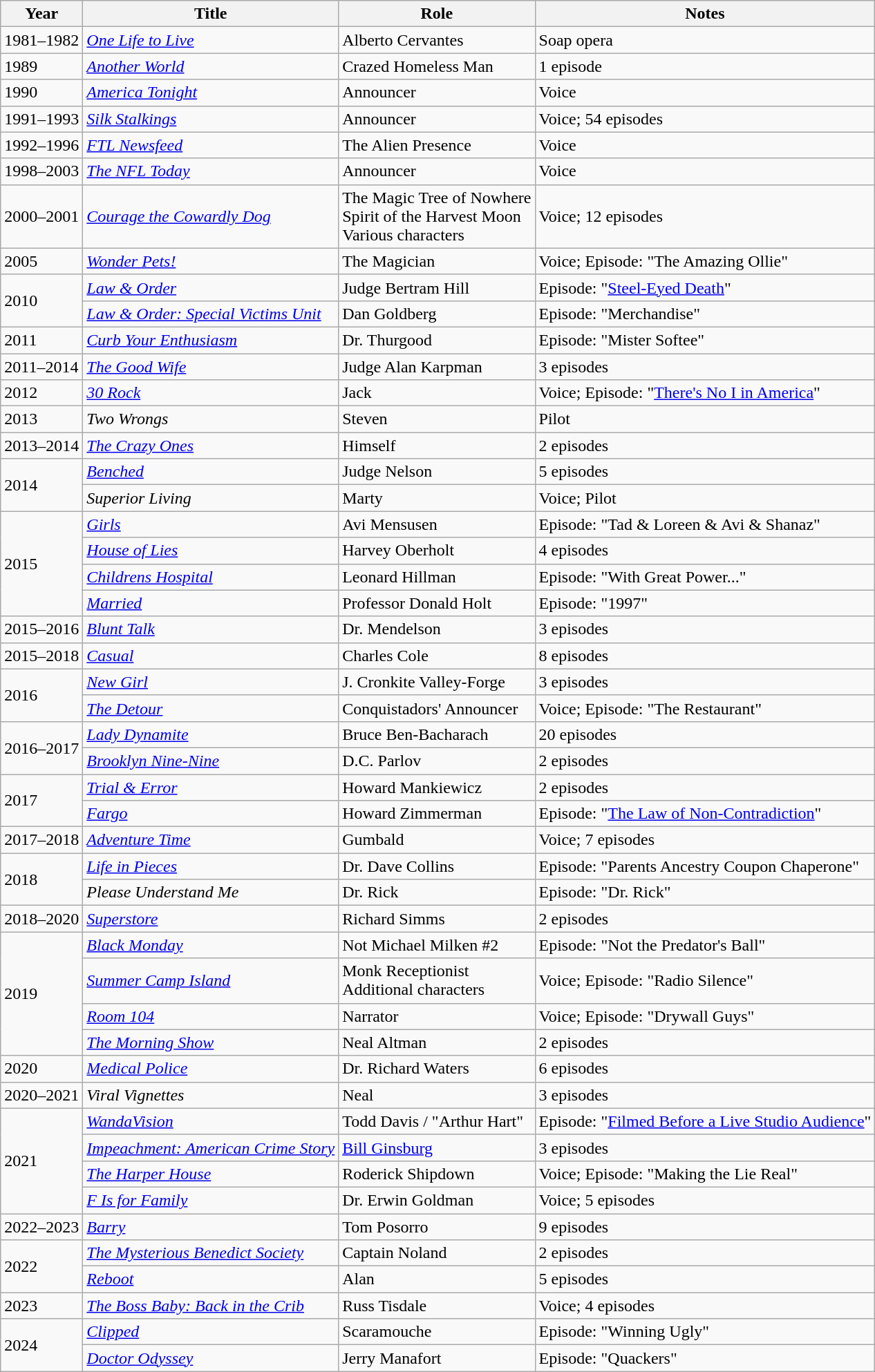<table class="wikitable">
<tr>
<th>Year</th>
<th>Title</th>
<th>Role</th>
<th class="unsortable">Notes</th>
</tr>
<tr>
<td>1981–1982</td>
<td><em><a href='#'>One Life to Live</a></em></td>
<td>Alberto Cervantes</td>
<td>Soap opera</td>
</tr>
<tr>
<td>1989</td>
<td><em><a href='#'>Another World</a></em></td>
<td>Crazed Homeless Man</td>
<td>1 episode</td>
</tr>
<tr>
<td>1990</td>
<td><em><a href='#'>America Tonight</a></em></td>
<td>Announcer</td>
<td>Voice</td>
</tr>
<tr>
<td>1991–1993</td>
<td><em><a href='#'>Silk Stalkings</a></em></td>
<td>Announcer</td>
<td>Voice; 54 episodes</td>
</tr>
<tr>
<td>1992–1996</td>
<td><em><a href='#'>FTL Newsfeed</a></em></td>
<td>The Alien Presence</td>
<td>Voice</td>
</tr>
<tr>
<td>1998–2003</td>
<td><em><a href='#'>The NFL Today</a></em></td>
<td>Announcer</td>
<td>Voice</td>
</tr>
<tr>
<td>2000–2001</td>
<td><em><a href='#'>Courage the Cowardly Dog</a></em></td>
<td>The Magic Tree of Nowhere<br>Spirit of the Harvest Moon<br>Various characters</td>
<td>Voice; 12 episodes</td>
</tr>
<tr>
<td>2005</td>
<td><em><a href='#'>Wonder Pets!</a></em></td>
<td>The Magician</td>
<td>Voice; Episode: "The Amazing Ollie"</td>
</tr>
<tr>
<td rowspan="2">2010</td>
<td><em><a href='#'>Law & Order</a></em></td>
<td>Judge Bertram Hill</td>
<td>Episode: "<a href='#'>Steel-Eyed Death</a>"</td>
</tr>
<tr>
<td><em><a href='#'>Law & Order: Special Victims Unit</a></em></td>
<td>Dan Goldberg</td>
<td>Episode: "Merchandise"</td>
</tr>
<tr>
<td>2011</td>
<td><em><a href='#'>Curb Your Enthusiasm</a></em></td>
<td>Dr. Thurgood</td>
<td>Episode: "Mister Softee"</td>
</tr>
<tr>
<td>2011–2014</td>
<td><em><a href='#'>The Good Wife</a></em></td>
<td>Judge Alan Karpman</td>
<td>3 episodes</td>
</tr>
<tr>
<td>2012</td>
<td><em><a href='#'>30 Rock</a></em></td>
<td>Jack</td>
<td>Voice; Episode: "<a href='#'>There's No I in America</a>"</td>
</tr>
<tr>
<td>2013</td>
<td><em>Two Wrongs</em></td>
<td>Steven</td>
<td>Pilot</td>
</tr>
<tr>
<td>2013–2014</td>
<td><em><a href='#'>The Crazy Ones</a></em></td>
<td>Himself</td>
<td>2 episodes</td>
</tr>
<tr>
<td rowspan="2">2014</td>
<td><em><a href='#'>Benched</a></em></td>
<td>Judge Nelson</td>
<td>5 episodes</td>
</tr>
<tr>
<td><em>Superior Living</em></td>
<td>Marty</td>
<td>Voice; Pilot</td>
</tr>
<tr>
<td rowspan="4">2015</td>
<td><em><a href='#'>Girls</a></em></td>
<td>Avi Mensusen</td>
<td>Episode: "Tad & Loreen & Avi & Shanaz"</td>
</tr>
<tr>
<td><em><a href='#'>House of Lies</a></em></td>
<td>Harvey Oberholt</td>
<td>4 episodes</td>
</tr>
<tr>
<td><em><a href='#'>Childrens Hospital</a></em></td>
<td>Leonard Hillman</td>
<td>Episode: "With Great Power..."</td>
</tr>
<tr>
<td><em><a href='#'>Married</a></em></td>
<td>Professor Donald Holt</td>
<td>Episode: "1997"</td>
</tr>
<tr>
<td>2015–2016</td>
<td><em><a href='#'>Blunt Talk</a></em></td>
<td>Dr. Mendelson</td>
<td>3 episodes</td>
</tr>
<tr>
<td>2015–2018</td>
<td><em><a href='#'>Casual</a></em></td>
<td>Charles Cole</td>
<td>8 episodes</td>
</tr>
<tr>
<td rowspan="2">2016</td>
<td><em><a href='#'>New Girl</a></em></td>
<td>J. Cronkite Valley-Forge</td>
<td>3 episodes</td>
</tr>
<tr>
<td><em><a href='#'>The Detour</a></em></td>
<td>Conquistadors' Announcer</td>
<td>Voice; Episode: "The Restaurant"</td>
</tr>
<tr>
<td rowspan="2">2016–2017</td>
<td><em><a href='#'>Lady Dynamite</a></em></td>
<td>Bruce Ben-Bacharach</td>
<td>20 episodes</td>
</tr>
<tr>
<td><em><a href='#'>Brooklyn Nine-Nine</a></em></td>
<td>D.C. Parlov</td>
<td>2 episodes</td>
</tr>
<tr>
<td rowspan="2">2017</td>
<td><em><a href='#'>Trial & Error</a></em></td>
<td>Howard Mankiewicz</td>
<td>2 episodes</td>
</tr>
<tr>
<td><em><a href='#'>Fargo</a></em></td>
<td>Howard Zimmerman</td>
<td>Episode: "<a href='#'>The Law of Non-Contradiction</a>"</td>
</tr>
<tr>
<td>2017–2018</td>
<td><em><a href='#'>Adventure Time</a></em></td>
<td>Gumbald</td>
<td>Voice; 7 episodes</td>
</tr>
<tr>
<td rowspan="2">2018</td>
<td><em><a href='#'>Life in Pieces</a></em></td>
<td>Dr. Dave Collins</td>
<td>Episode: "Parents Ancestry Coupon Chaperone"</td>
</tr>
<tr>
<td><em>Please Understand Me</em></td>
<td>Dr. Rick</td>
<td>Episode: "Dr. Rick"</td>
</tr>
<tr>
<td>2018–2020</td>
<td><em><a href='#'>Superstore</a></em></td>
<td>Richard Simms</td>
<td>2 episodes</td>
</tr>
<tr>
<td rowspan="4">2019</td>
<td><em><a href='#'>Black Monday</a></em></td>
<td>Not Michael Milken #2</td>
<td>Episode: "Not the Predator's Ball"</td>
</tr>
<tr>
<td><em><a href='#'>Summer Camp Island</a></em></td>
<td>Monk Receptionist<br>Additional characters</td>
<td>Voice; Episode: "Radio Silence"</td>
</tr>
<tr>
<td><em><a href='#'>Room 104</a></em></td>
<td>Narrator</td>
<td>Voice; Episode: "Drywall Guys"</td>
</tr>
<tr>
<td><em><a href='#'>The Morning Show</a></em></td>
<td>Neal Altman</td>
<td>2 episodes</td>
</tr>
<tr>
<td>2020</td>
<td><em><a href='#'>Medical Police</a></em></td>
<td>Dr. Richard Waters</td>
<td>6 episodes</td>
</tr>
<tr>
<td>2020–2021</td>
<td><em>Viral Vignettes</em></td>
<td>Neal</td>
<td>3 episodes</td>
</tr>
<tr>
<td rowspan="4">2021</td>
<td><em><a href='#'>WandaVision</a></em></td>
<td>Todd Davis / "Arthur Hart"</td>
<td>Episode: "<a href='#'>Filmed Before a Live Studio Audience</a>"</td>
</tr>
<tr>
<td><em><a href='#'>Impeachment: American Crime Story</a></em></td>
<td><a href='#'>Bill Ginsburg</a></td>
<td>3 episodes</td>
</tr>
<tr>
<td><em><a href='#'>The Harper House</a></em></td>
<td>Roderick Shipdown</td>
<td>Voice; Episode: "Making the Lie Real"</td>
</tr>
<tr>
<td><em><a href='#'>F Is for Family</a></em></td>
<td>Dr. Erwin Goldman</td>
<td>Voice; 5 episodes</td>
</tr>
<tr>
<td>2022–2023</td>
<td><em><a href='#'>Barry</a></em></td>
<td>Tom Posorro</td>
<td>9 episodes</td>
</tr>
<tr>
<td rowspan="2">2022</td>
<td><em><a href='#'>The Mysterious Benedict Society</a></em></td>
<td>Captain Noland</td>
<td>2 episodes</td>
</tr>
<tr>
<td><em><a href='#'>Reboot</a></em></td>
<td>Alan</td>
<td>5 episodes</td>
</tr>
<tr>
<td>2023</td>
<td><em><a href='#'>The Boss Baby: Back in the Crib</a></em></td>
<td>Russ Tisdale</td>
<td>Voice; 4 episodes</td>
</tr>
<tr>
<td rowspan="2">2024</td>
<td><em><a href='#'>Clipped</a></em></td>
<td>Scaramouche</td>
<td>Episode: "Winning Ugly"</td>
</tr>
<tr>
<td><em><a href='#'>Doctor Odyssey</a></em></td>
<td>Jerry Manafort</td>
<td>Episode: "Quackers"</td>
</tr>
</table>
